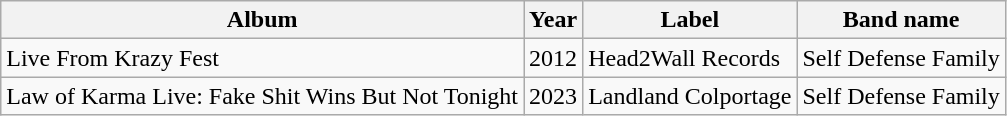<table class="wikitable">
<tr>
<th>Album</th>
<th>Year</th>
<th>Label</th>
<th>Band name</th>
</tr>
<tr>
<td>Live From Krazy Fest</td>
<td>2012</td>
<td>Head2Wall Records</td>
<td>Self Defense Family</td>
</tr>
<tr>
<td>Law of Karma Live: Fake Shit Wins But Not Tonight</td>
<td>2023</td>
<td>Landland Colportage</td>
<td>Self Defense Family</td>
</tr>
</table>
